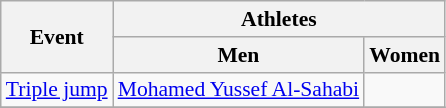<table class=wikitable style="font-size:90%">
<tr>
<th rowspan=2>Event</th>
<th colspan=2>Athletes</th>
</tr>
<tr>
<th>Men</th>
<th>Women</th>
</tr>
<tr>
<td><a href='#'>Triple jump</a></td>
<td><a href='#'>Mohamed Yussef Al-Sahabi</a></td>
<td></td>
</tr>
<tr>
</tr>
</table>
